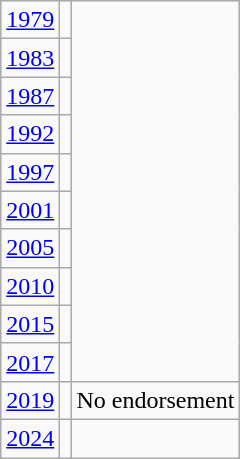<table class="wikitable floatright">
<tr>
<td><a href='#'>1979</a></td>
<td></td>
</tr>
<tr>
<td><a href='#'>1983</a></td>
<td></td>
</tr>
<tr>
<td><a href='#'>1987</a></td>
<td></td>
</tr>
<tr>
<td><a href='#'>1992</a></td>
<td></td>
</tr>
<tr>
<td><a href='#'>1997</a></td>
<td></td>
</tr>
<tr>
<td><a href='#'>2001</a></td>
<td></td>
</tr>
<tr>
<td><a href='#'>2005</a></td>
<td></td>
</tr>
<tr>
<td><a href='#'>2010</a></td>
<td></td>
</tr>
<tr>
<td><a href='#'>2015</a></td>
<td></td>
</tr>
<tr>
<td><a href='#'>2017</a></td>
<td></td>
</tr>
<tr>
<td><a href='#'>2019</a></td>
<td></td>
<td>No endorsement</td>
</tr>
<tr>
<td><a href='#'>2024</a></td>
<td></td>
</tr>
</table>
